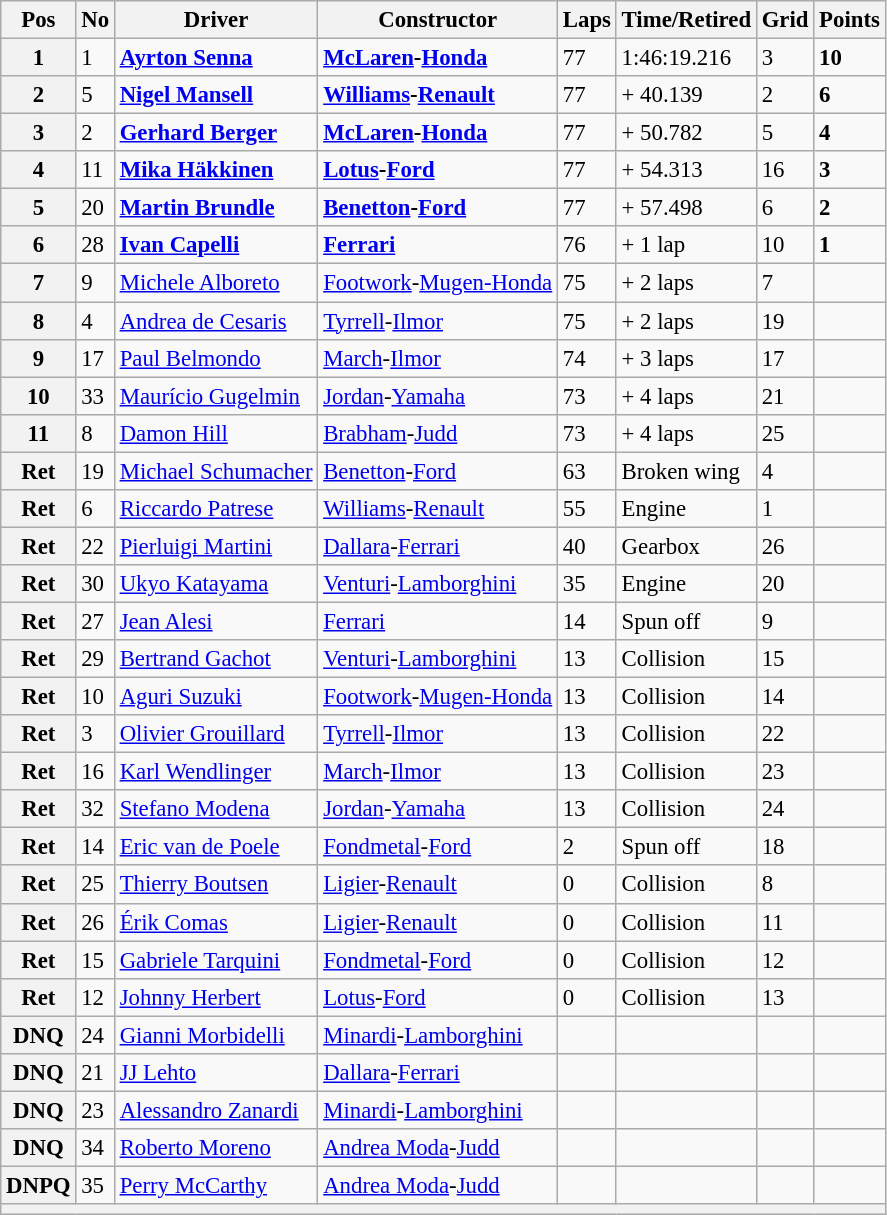<table class="wikitable" style="font-size: 95%;">
<tr>
<th>Pos</th>
<th>No</th>
<th>Driver</th>
<th>Constructor</th>
<th>Laps</th>
<th>Time/Retired</th>
<th>Grid</th>
<th>Points</th>
</tr>
<tr>
<th>1</th>
<td>1</td>
<td> <strong><a href='#'>Ayrton Senna</a></strong></td>
<td><strong><a href='#'>McLaren</a>-<a href='#'>Honda</a></strong></td>
<td>77</td>
<td>1:46:19.216</td>
<td>3</td>
<td><strong>10</strong></td>
</tr>
<tr>
<th>2</th>
<td>5</td>
<td> <strong><a href='#'>Nigel Mansell</a></strong></td>
<td><strong><a href='#'>Williams</a>-<a href='#'>Renault</a></strong></td>
<td>77</td>
<td>+ 40.139</td>
<td>2</td>
<td><strong>6</strong></td>
</tr>
<tr>
<th>3</th>
<td>2</td>
<td> <strong><a href='#'>Gerhard Berger</a></strong></td>
<td><strong><a href='#'>McLaren</a>-<a href='#'>Honda</a></strong></td>
<td>77</td>
<td>+ 50.782</td>
<td>5</td>
<td><strong>4</strong></td>
</tr>
<tr>
<th>4</th>
<td>11</td>
<td> <strong><a href='#'>Mika Häkkinen</a></strong></td>
<td><strong><a href='#'>Lotus</a>-<a href='#'>Ford</a></strong></td>
<td>77</td>
<td>+ 54.313</td>
<td>16</td>
<td><strong>3</strong></td>
</tr>
<tr>
<th>5</th>
<td>20</td>
<td> <strong><a href='#'>Martin Brundle</a></strong></td>
<td><strong><a href='#'>Benetton</a>-<a href='#'>Ford</a></strong></td>
<td>77</td>
<td>+ 57.498</td>
<td>6</td>
<td><strong>2</strong></td>
</tr>
<tr>
<th>6</th>
<td>28</td>
<td> <strong><a href='#'>Ivan Capelli</a></strong></td>
<td><strong><a href='#'>Ferrari</a></strong></td>
<td>76</td>
<td>+ 1 lap</td>
<td>10</td>
<td><strong>1</strong></td>
</tr>
<tr>
<th>7</th>
<td>9</td>
<td> <a href='#'>Michele Alboreto</a></td>
<td><a href='#'>Footwork</a>-<a href='#'>Mugen-Honda</a></td>
<td>75</td>
<td>+ 2 laps</td>
<td>7</td>
<td></td>
</tr>
<tr>
<th>8</th>
<td>4</td>
<td> <a href='#'>Andrea de Cesaris</a></td>
<td><a href='#'>Tyrrell</a>-<a href='#'>Ilmor</a></td>
<td>75</td>
<td>+ 2 laps</td>
<td>19</td>
<td></td>
</tr>
<tr>
<th>9</th>
<td>17</td>
<td> <a href='#'>Paul Belmondo</a></td>
<td><a href='#'>March</a>-<a href='#'>Ilmor</a></td>
<td>74</td>
<td>+ 3 laps</td>
<td>17</td>
<td></td>
</tr>
<tr>
<th>10</th>
<td>33</td>
<td> <a href='#'>Maurício Gugelmin</a></td>
<td><a href='#'>Jordan</a>-<a href='#'>Yamaha</a></td>
<td>73</td>
<td>+ 4 laps</td>
<td>21</td>
<td></td>
</tr>
<tr>
<th>11</th>
<td>8</td>
<td> <a href='#'>Damon Hill</a></td>
<td><a href='#'>Brabham</a>-<a href='#'>Judd</a></td>
<td>73</td>
<td>+ 4 laps</td>
<td>25</td>
<td></td>
</tr>
<tr>
<th>Ret</th>
<td>19</td>
<td> <a href='#'>Michael Schumacher</a></td>
<td><a href='#'>Benetton</a>-<a href='#'>Ford</a></td>
<td>63</td>
<td>Broken wing</td>
<td>4</td>
<td></td>
</tr>
<tr>
<th>Ret</th>
<td>6</td>
<td> <a href='#'>Riccardo Patrese</a></td>
<td><a href='#'>Williams</a>-<a href='#'>Renault</a></td>
<td>55</td>
<td>Engine</td>
<td>1</td>
<td></td>
</tr>
<tr>
<th>Ret</th>
<td>22</td>
<td> <a href='#'>Pierluigi Martini</a></td>
<td><a href='#'>Dallara</a>-<a href='#'>Ferrari</a></td>
<td>40</td>
<td>Gearbox</td>
<td>26</td>
<td></td>
</tr>
<tr>
<th>Ret</th>
<td>30</td>
<td> <a href='#'>Ukyo Katayama</a></td>
<td><a href='#'>Venturi</a>-<a href='#'>Lamborghini</a></td>
<td>35</td>
<td>Engine</td>
<td>20</td>
<td></td>
</tr>
<tr>
<th>Ret</th>
<td>27</td>
<td> <a href='#'>Jean Alesi</a></td>
<td><a href='#'>Ferrari</a></td>
<td>14</td>
<td>Spun off</td>
<td>9</td>
<td></td>
</tr>
<tr>
<th>Ret</th>
<td>29</td>
<td> <a href='#'>Bertrand Gachot</a></td>
<td><a href='#'>Venturi</a>-<a href='#'>Lamborghini</a></td>
<td>13</td>
<td>Collision</td>
<td>15</td>
<td></td>
</tr>
<tr>
<th>Ret</th>
<td>10</td>
<td> <a href='#'>Aguri Suzuki</a></td>
<td><a href='#'>Footwork</a>-<a href='#'>Mugen-Honda</a></td>
<td>13</td>
<td>Collision</td>
<td>14</td>
<td></td>
</tr>
<tr>
<th>Ret</th>
<td>3</td>
<td> <a href='#'>Olivier Grouillard</a></td>
<td><a href='#'>Tyrrell</a>-<a href='#'>Ilmor</a></td>
<td>13</td>
<td>Collision</td>
<td>22</td>
<td></td>
</tr>
<tr>
<th>Ret</th>
<td>16</td>
<td> <a href='#'>Karl Wendlinger</a></td>
<td><a href='#'>March</a>-<a href='#'>Ilmor</a></td>
<td>13</td>
<td>Collision</td>
<td>23</td>
<td></td>
</tr>
<tr>
<th>Ret</th>
<td>32</td>
<td> <a href='#'>Stefano Modena</a></td>
<td><a href='#'>Jordan</a>-<a href='#'>Yamaha</a></td>
<td>13</td>
<td>Collision</td>
<td>24</td>
<td></td>
</tr>
<tr>
<th>Ret</th>
<td>14</td>
<td> <a href='#'>Eric van de Poele</a></td>
<td><a href='#'>Fondmetal</a>-<a href='#'>Ford</a></td>
<td>2</td>
<td>Spun off</td>
<td>18</td>
<td></td>
</tr>
<tr>
<th>Ret</th>
<td>25</td>
<td> <a href='#'>Thierry Boutsen</a></td>
<td><a href='#'>Ligier</a>-<a href='#'>Renault</a></td>
<td>0</td>
<td>Collision</td>
<td>8</td>
<td></td>
</tr>
<tr>
<th>Ret</th>
<td>26</td>
<td> <a href='#'>Érik Comas</a></td>
<td><a href='#'>Ligier</a>-<a href='#'>Renault</a></td>
<td>0</td>
<td>Collision</td>
<td>11</td>
<td></td>
</tr>
<tr>
<th>Ret</th>
<td>15</td>
<td> <a href='#'>Gabriele Tarquini</a></td>
<td><a href='#'>Fondmetal</a>-<a href='#'>Ford</a></td>
<td>0</td>
<td>Collision</td>
<td>12</td>
<td></td>
</tr>
<tr>
<th>Ret</th>
<td>12</td>
<td> <a href='#'>Johnny Herbert</a></td>
<td><a href='#'>Lotus</a>-<a href='#'>Ford</a></td>
<td>0</td>
<td>Collision</td>
<td>13</td>
<td></td>
</tr>
<tr>
<th>DNQ</th>
<td>24</td>
<td> <a href='#'>Gianni Morbidelli</a></td>
<td><a href='#'>Minardi</a>-<a href='#'>Lamborghini</a></td>
<td></td>
<td></td>
<td></td>
<td></td>
</tr>
<tr>
<th>DNQ</th>
<td>21</td>
<td> <a href='#'>JJ Lehto</a></td>
<td><a href='#'>Dallara</a>-<a href='#'>Ferrari</a></td>
<td></td>
<td></td>
<td></td>
<td></td>
</tr>
<tr>
<th>DNQ</th>
<td>23</td>
<td> <a href='#'>Alessandro Zanardi</a></td>
<td><a href='#'>Minardi</a>-<a href='#'>Lamborghini</a></td>
<td></td>
<td></td>
<td></td>
<td></td>
</tr>
<tr>
<th>DNQ</th>
<td>34</td>
<td> <a href='#'>Roberto Moreno</a></td>
<td><a href='#'>Andrea Moda</a>-<a href='#'>Judd</a></td>
<td></td>
<td></td>
<td></td>
<td></td>
</tr>
<tr>
<th>DNPQ</th>
<td>35</td>
<td> <a href='#'>Perry McCarthy</a></td>
<td><a href='#'>Andrea Moda</a>-<a href='#'>Judd</a></td>
<td></td>
<td></td>
<td></td>
<td></td>
</tr>
<tr>
<th colspan="8"></th>
</tr>
</table>
